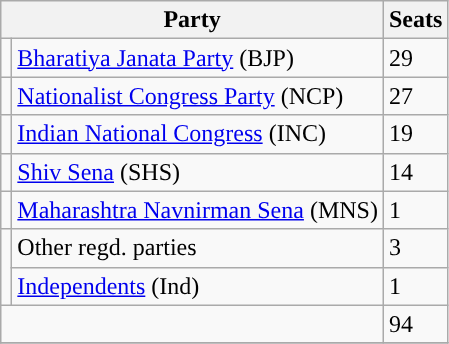<table class="wikitable">
<tr>
<th colspan="2">Party</th>
<th>Seats</th>
</tr>
<tr>
<td style="background-color: "></td>
<td><a href='#'>Bharatiya Janata Party</a> (BJP)</td>
<td>29</td>
</tr>
<tr>
<td style="background-color: "></td>
<td><a href='#'>Nationalist Congress Party</a> (NCP)</td>
<td>27</td>
</tr>
<tr>
<td style="background-color: "></td>
<td><a href='#'>Indian National Congress</a> (INC)</td>
<td>19</td>
</tr>
<tr>
<td style="background-color: "></td>
<td><a href='#'>Shiv Sena</a> (SHS)</td>
<td>14</td>
</tr>
<tr>
<td style="background-color: "></td>
<td><a href='#'>Maharashtra Navnirman Sena</a> (MNS)</td>
<td>1</td>
</tr>
<tr>
<td rowspan="2" style="background-color: "></td>
<td>Other regd. parties</td>
<td>3</td>
</tr>
<tr>
<td><a href='#'>Independents</a> (Ind)</td>
<td>1</td>
</tr>
<tr>
<td colspan="2"></td>
<td>94</td>
</tr>
<tr>
</tr>
</table>
